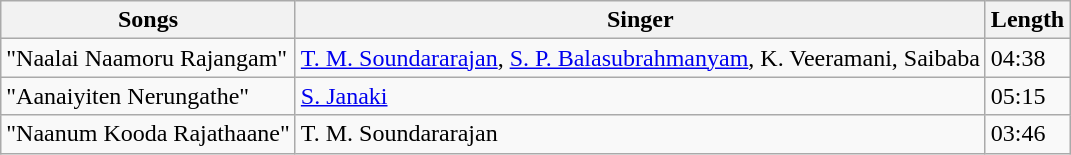<table class="wikitable">
<tr>
<th>Songs</th>
<th>Singer</th>
<th>Length</th>
</tr>
<tr>
<td>"Naalai Naamoru Rajangam"</td>
<td><a href='#'>T. M. Soundararajan</a>, <a href='#'>S. P. Balasubrahmanyam</a>, K. Veeramani, Saibaba</td>
<td>04:38</td>
</tr>
<tr>
<td>"Aanaiyiten Nerungathe"</td>
<td><a href='#'>S. Janaki</a></td>
<td>05:15</td>
</tr>
<tr>
<td>"Naanum Kooda Rajathaane"</td>
<td>T. M. Soundararajan</td>
<td>03:46</td>
</tr>
</table>
